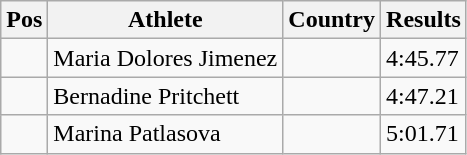<table class="wikitable">
<tr>
<th>Pos</th>
<th>Athlete</th>
<th>Country</th>
<th>Results</th>
</tr>
<tr>
<td align="center"></td>
<td>Maria Dolores Jimenez</td>
<td></td>
<td>4:45.77</td>
</tr>
<tr>
<td align="center"></td>
<td>Bernadine Pritchett</td>
<td></td>
<td>4:47.21</td>
</tr>
<tr>
<td align="center"></td>
<td>Marina Patlasova</td>
<td></td>
<td>5:01.71</td>
</tr>
</table>
